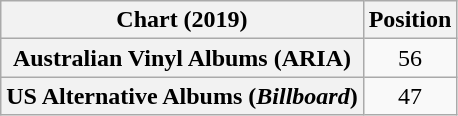<table class="wikitable sortable plainrowheaders" style="text-align:center">
<tr>
<th scope="column">Chart (2019)</th>
<th scope="column">Position</th>
</tr>
<tr>
<th scope="row">Australian Vinyl Albums (ARIA)</th>
<td>56</td>
</tr>
<tr>
<th scope="row">US Alternative Albums (<em>Billboard</em>)</th>
<td>47</td>
</tr>
</table>
